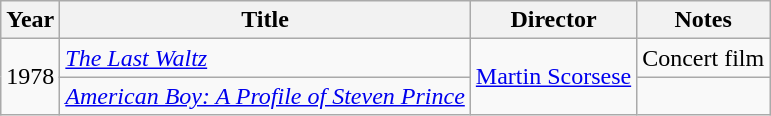<table class="wikitable">
<tr>
<th>Year</th>
<th>Title</th>
<th>Director</th>
<th>Notes</th>
</tr>
<tr>
<td rowspan=2>1978</td>
<td><em><a href='#'>The Last Waltz</a></em></td>
<td rowspan=2><a href='#'>Martin Scorsese</a></td>
<td>Concert film</td>
</tr>
<tr>
<td><em><a href='#'>American Boy: A Profile of Steven Prince</a></em></td>
<td></td>
</tr>
</table>
